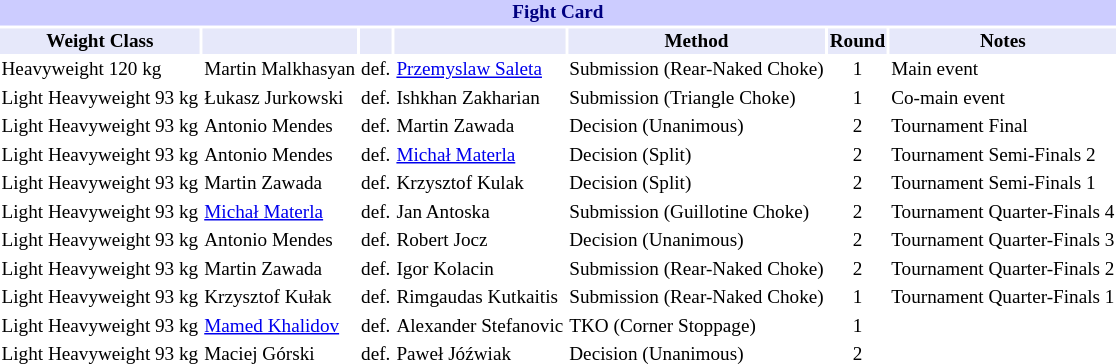<table class="toccolours" style="font-size: 80%;">
<tr>
<th colspan="8" style="background-color: #ccf; color: #000080; text-align: center;"><strong>Fight Card</strong></th>
</tr>
<tr>
<th colspan="1" style="background-color: #E6E8FA; color: #000000; text-align: center;">Weight Class</th>
<th colspan="1" style="background-color: #E6E8FA; color: #000000; text-align: center;"></th>
<th colspan="1" style="background-color: #E6E8FA; color: #000000; text-align: center;"></th>
<th colspan="1" style="background-color: #E6E8FA; color: #000000; text-align: center;"></th>
<th colspan="1" style="background-color: #E6E8FA; color: #000000; text-align: center;">Method</th>
<th colspan="1" style="background-color: #E6E8FA; color: #000000; text-align: center;">Round</th>
<th colspan="1" style="background-color: #E6E8FA; color: #000000; text-align: center;">Notes</th>
</tr>
<tr>
<td>Heavyweight 120 kg</td>
<td> Martin Malkhasyan</td>
<td align=center>def.</td>
<td>  <a href='#'>Przemyslaw Saleta</a></td>
<td>Submission (Rear-Naked Choke)</td>
<td align=center>1</td>
<td>Main event</td>
</tr>
<tr>
<td>Light Heavyweight 93 kg</td>
<td>  Łukasz Jurkowski</td>
<td align=center>def.</td>
<td>  Ishkhan Zakharian</td>
<td>Submission (Triangle Choke)</td>
<td align=center>1</td>
<td>Co-main event</td>
</tr>
<tr>
<td>Light Heavyweight 93 kg</td>
<td>  Antonio Mendes</td>
<td align=center>def.</td>
<td>  Martin Zawada</td>
<td>Decision (Unanimous)</td>
<td align=center>2</td>
<td>Tournament Final</td>
</tr>
<tr>
<td>Light Heavyweight 93 kg</td>
<td>  Antonio Mendes</td>
<td align=center>def.</td>
<td> <a href='#'>Michał Materla</a></td>
<td>Decision (Split)</td>
<td align=center>2</td>
<td>Tournament Semi-Finals 2</td>
</tr>
<tr>
<td>Light Heavyweight 93 kg</td>
<td>  Martin Zawada</td>
<td align=center>def.</td>
<td>  Krzysztof Kulak</td>
<td>Decision (Split)</td>
<td align=center>2</td>
<td>Tournament Semi-Finals 1</td>
</tr>
<tr>
<td>Light Heavyweight 93 kg</td>
<td> <a href='#'>Michał Materla</a></td>
<td align=center>def.</td>
<td> Jan Antoska</td>
<td>Submission (Guillotine Choke)</td>
<td align=center>2</td>
<td>Tournament Quarter-Finals 4</td>
</tr>
<tr>
<td>Light Heavyweight 93 kg</td>
<td> Antonio Mendes</td>
<td align=center>def.</td>
<td> Robert Jocz</td>
<td>Decision (Unanimous)</td>
<td align=center>2</td>
<td>Tournament Quarter-Finals 3</td>
</tr>
<tr>
<td>Light Heavyweight 93 kg</td>
<td> Martin Zawada</td>
<td align=center>def.</td>
<td>  Igor Kolacin</td>
<td>Submission (Rear-Naked Choke)</td>
<td align=center>2</td>
<td>Tournament Quarter-Finals 2</td>
</tr>
<tr>
<td>Light Heavyweight 93 kg</td>
<td>  Krzysztof Kułak</td>
<td align=center>def.</td>
<td> Rimgaudas Kutkaitis</td>
<td>Submission (Rear-Naked Choke)</td>
<td align=center>1</td>
<td>Tournament Quarter-Finals 1</td>
</tr>
<tr>
<td>Light Heavyweight 93 kg</td>
<td>  <a href='#'>Mamed Khalidov</a></td>
<td align=center>def.</td>
<td> Alexander Stefanovic</td>
<td>TKO (Corner Stoppage)</td>
<td align=center>1</td>
<td></td>
</tr>
<tr>
<td>Light Heavyweight 93 kg</td>
<td>  Maciej Górski</td>
<td align=center>def.</td>
<td> Paweł Jóźwiak</td>
<td>Decision (Unanimous)</td>
<td align=center>2</td>
<td></td>
</tr>
</table>
